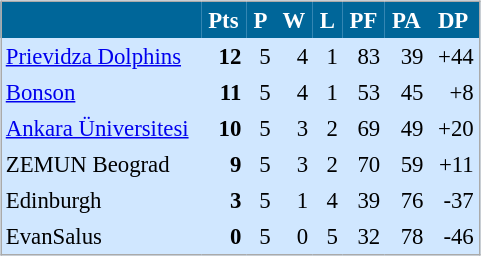<table width="100%" align=center>
<tr>
<td valign="top" width="50%"><br><table align=center cellpadding="3" cellspacing="0" style="background: #D0E7FF; border: 1px #aaa solid; border-collapse: collapse; font-size: 95%;" width=320>
<tr bgcolor=#006699 style="color:white;">
<th width=34% style=font-size:120%></th>
<th width=5%>Pts</th>
<th width=5%>P</th>
<th width=5%>W</th>
<th width=5%>L</th>
<th width=5%>PF</th>
<th width=5%>PA</th>
<th width=5%>DP</th>
</tr>
<tr align=right>
<td align=left> <a href='#'>Prievidza Dolphins</a></td>
<td><strong>12</strong></td>
<td>5</td>
<td>4</td>
<td>1</td>
<td>83</td>
<td>39</td>
<td>+44</td>
</tr>
<tr align=right>
<td align=left> <a href='#'>Bonson</a></td>
<td><strong>11</strong></td>
<td>5</td>
<td>4</td>
<td>1</td>
<td>53</td>
<td>45</td>
<td>+8</td>
</tr>
<tr align=right>
<td align=left> <a href='#'>Ankara Üniversitesi</a></td>
<td><strong>10</strong></td>
<td>5</td>
<td>3</td>
<td>2</td>
<td>69</td>
<td>49</td>
<td>+20</td>
</tr>
<tr align=right>
<td align=left> ZEMUN Beograd</td>
<td><strong>9</strong></td>
<td>5</td>
<td>3</td>
<td>2</td>
<td>70</td>
<td>59</td>
<td>+11</td>
</tr>
<tr align=right>
<td align=left> Edinburgh</td>
<td><strong>3</strong></td>
<td>5</td>
<td>1</td>
<td>4</td>
<td>39</td>
<td>76</td>
<td>-37</td>
</tr>
<tr align=right>
<td align=left> EvanSalus</td>
<td><strong>0</strong></td>
<td>5</td>
<td>0</td>
<td>5</td>
<td>32</td>
<td>78</td>
<td>-46</td>
</tr>
</table>
</td>
<td valign="top" width="50%"></td>
</tr>
</table>
